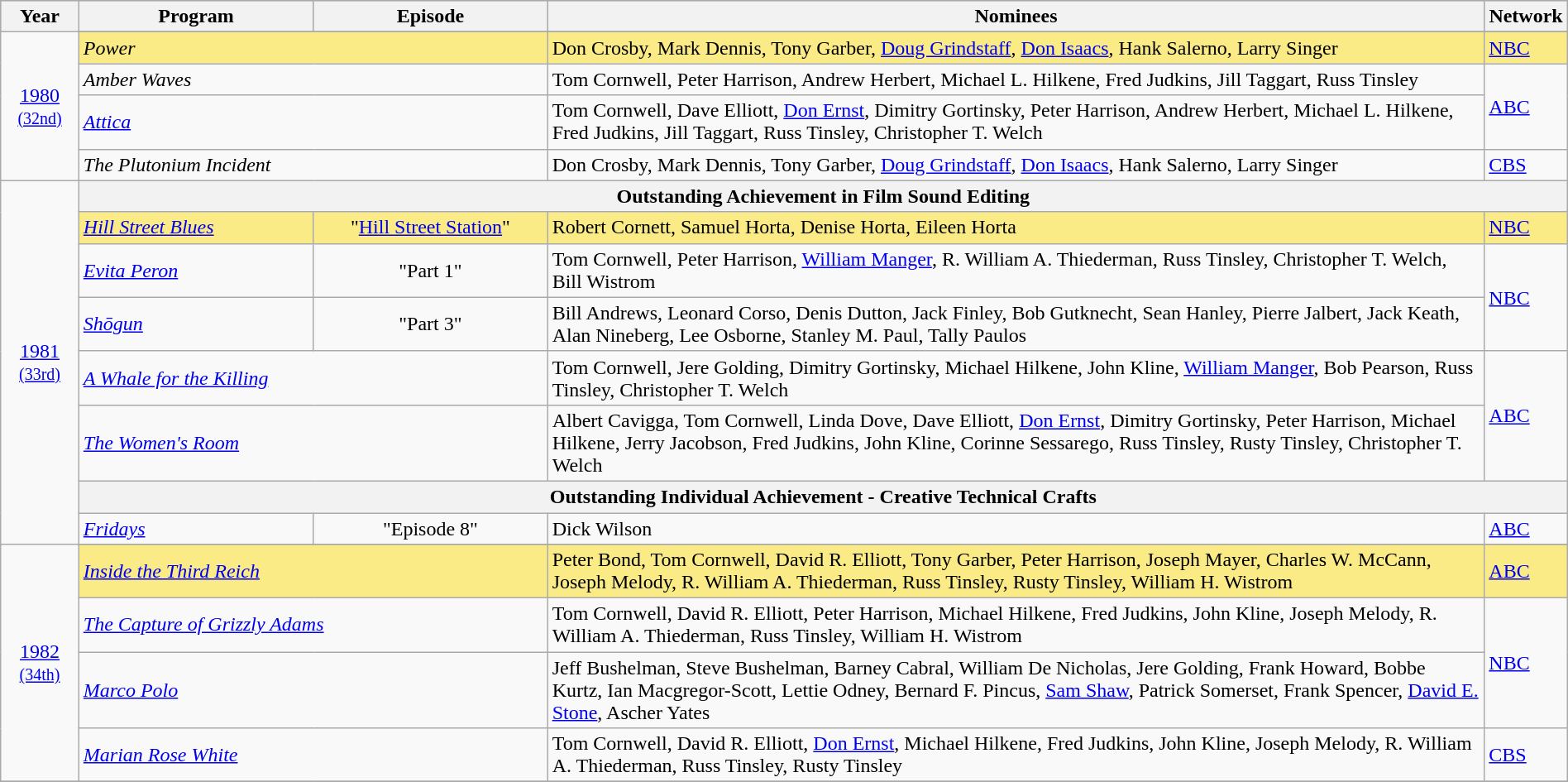<table class="wikitable" style="width:100%">
<tr bgcolor="#bebebe">
<th width="5%">Year</th>
<th width="15%">Program</th>
<th width="15%">Episode</th>
<th width="60%">Nominees</th>
<th width="5%">Network</th>
</tr>
<tr>
<td rowspan=5 style="text-align:center"><a href='#'>1980</a><br><small><a href='#'>(32nd)</a></small><br></td>
</tr>
<tr style="background:#FAEB86">
<td colspan=2><em>Power</em></td>
<td>Don Crosby, Mark Dennis, Tony Garber, <a href='#'>Doug Grindstaff</a>, <a href='#'>Don Isaacs</a>, Hank Salerno, Larry Singer</td>
<td><a href='#'>NBC</a></td>
</tr>
<tr>
<td colspan=2><em>Amber Waves</em></td>
<td>Tom Cornwell, Peter Harrison, Andrew Herbert, Michael L. Hilkene, Fred Judkins, Jill Taggart, Russ Tinsley</td>
<td rowspan=2><a href='#'>ABC</a></td>
</tr>
<tr>
<td colspan=2><em><a href='#'>Attica</a></em></td>
<td>Tom Cornwell, Dave Elliott, <a href='#'>Don Ernst</a>, Dimitry Gortinsky, Peter Harrison, Andrew Herbert, Michael L. Hilkene, Fred Judkins, Jill Taggart, Russ Tinsley, Christopher T. Welch</td>
</tr>
<tr>
<td colspan=2><em>The Plutonium Incident</em></td>
<td>Don Crosby, Mark Dennis, Tony Garber, <a href='#'>Doug Grindstaff</a>, <a href='#'>Don Isaacs</a>, Hank Salerno, Larry Singer</td>
<td><a href='#'>CBS</a></td>
</tr>
<tr>
<td rowspan=8 style="text-align:center"><a href='#'>1981</a><br><small><a href='#'>(33rd)</a></small></td>
<th colspan="4">Outstanding Achievement in Film Sound Editing</th>
</tr>
<tr style="background:#FAEB86">
<td><em><a href='#'>Hill Street Blues</a></em></td>
<td align=center>"<a href='#'>Hill Street Station</a>"</td>
<td>Robert Cornett, Samuel Horta, Denise Horta, Eileen Horta</td>
<td><a href='#'>NBC</a></td>
</tr>
<tr>
<td><em><a href='#'>Evita Peron</a></em></td>
<td align=center>"Part 1"</td>
<td>Tom Cornwell, Peter Harrison, <a href='#'>William Manger</a>, R. William A. Thiederman, Russ Tinsley, Christopher T. Welch, Bill Wistrom</td>
<td rowspan=2><a href='#'>NBC</a></td>
</tr>
<tr>
<td><em><a href='#'>Shōgun</a></em></td>
<td align=center>"Part 3"</td>
<td>Bill Andrews, Leonard Corso, Denis Dutton, Jack Finley, Bob Gutknecht, Sean Hanley, Pierre Jalbert, Jack Keath, Alan Nineberg, Lee Osborne, Stanley M. Paul, Tally Paulos</td>
</tr>
<tr>
<td colspan=2><em><a href='#'>A Whale for the Killing</a></em></td>
<td>Tom Cornwell, Jere Golding, Dimitry Gortinsky, Michael Hilkene, John Kline, <a href='#'>William Manger</a>, Bob Pearson, Russ Tinsley, Christopher T. Welch</td>
<td rowspan=2><a href='#'>ABC</a></td>
</tr>
<tr>
<td colspan=2><em><a href='#'>The Women's Room</a></em></td>
<td>Albert Cavigga, Tom Cornwell, Linda Dove, Dave Elliott, <a href='#'>Don Ernst</a>, Dimitry Gortinsky, Peter Harrison, Michael Hilkene, Jerry Jacobson, Fred Judkins, John Kline, Corinne Sessarego, Russ Tinsley, Rusty Tinsley, Christopher T. Welch</td>
</tr>
<tr>
<th colspan="4">Outstanding Individual Achievement - Creative Technical Crafts</th>
</tr>
<tr>
<td><em><a href='#'>Fridays</a></em></td>
<td align=center>"Episode 8"</td>
<td>Dick Wilson</td>
<td><a href='#'>ABC</a></td>
</tr>
<tr>
<td rowspan=5 style="text-align:center"><a href='#'>1982</a><br><small><a href='#'>(34th)</a></small><br></td>
</tr>
<tr style="background:#FAEB86">
<td colspan=2><em><a href='#'>Inside the Third Reich</a></em></td>
<td>Peter Bond, Tom Cornwell, David R. Elliott, Tony Garber, Peter Harrison, Joseph Mayer, Charles W. McCann, Joseph Melody, R. William A. Thiederman, Russ Tinsley, Rusty Tinsley, William H. Wistrom</td>
<td><a href='#'>ABC</a></td>
</tr>
<tr>
<td colspan=2><em><a href='#'>The Capture of Grizzly Adams</a></em></td>
<td>Tom Cornwell, David R. Elliott, Peter Harrison, Michael Hilkene, Fred Judkins, John Kline, Joseph Melody, R. William A. Thiederman, Russ Tinsley, William H. Wistrom</td>
<td rowspan=2><a href='#'>NBC</a></td>
</tr>
<tr>
<td colspan=2><em><a href='#'>Marco Polo</a></em></td>
<td>Jeff Bushelman, Steve Bushelman, Barney Cabral, William De Nicholas, Jere Golding, Frank Howard, Bobbe Kurtz, Ian Macgregor-Scott, Lettie Odney, Bernard F. Pincus, <a href='#'>Sam Shaw</a>, Patrick Somerset, Frank Spencer, <a href='#'>David E. Stone</a>, Ascher Yates</td>
</tr>
<tr>
<td colspan=2><em><a href='#'>Marian Rose White</a></em></td>
<td>Tom Cornwell, David R. Elliott, <a href='#'>Don Ernst</a>, Michael Hilkene, Fred Judkins, John Kline, Joseph Melody, R. William A. Thiederman, Russ Tinsley, Rusty Tinsley</td>
<td><a href='#'>CBS</a></td>
</tr>
<tr>
</tr>
</table>
